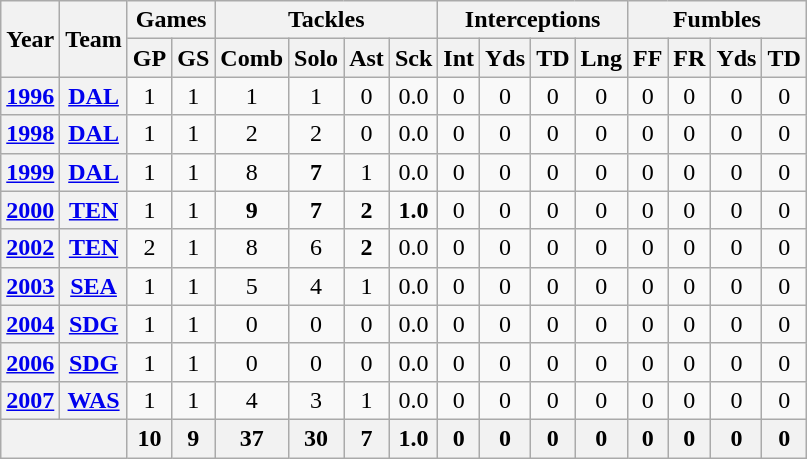<table class="wikitable" style="text-align:center">
<tr>
<th rowspan="2">Year</th>
<th rowspan="2">Team</th>
<th colspan="2">Games</th>
<th colspan="4">Tackles</th>
<th colspan="4">Interceptions</th>
<th colspan="4">Fumbles</th>
</tr>
<tr>
<th>GP</th>
<th>GS</th>
<th>Comb</th>
<th>Solo</th>
<th>Ast</th>
<th>Sck</th>
<th>Int</th>
<th>Yds</th>
<th>TD</th>
<th>Lng</th>
<th>FF</th>
<th>FR</th>
<th>Yds</th>
<th>TD</th>
</tr>
<tr>
<th><a href='#'>1996</a></th>
<th><a href='#'>DAL</a></th>
<td>1</td>
<td>1</td>
<td>1</td>
<td>1</td>
<td>0</td>
<td>0.0</td>
<td>0</td>
<td>0</td>
<td>0</td>
<td>0</td>
<td>0</td>
<td>0</td>
<td>0</td>
<td>0</td>
</tr>
<tr>
<th><a href='#'>1998</a></th>
<th><a href='#'>DAL</a></th>
<td>1</td>
<td>1</td>
<td>2</td>
<td>2</td>
<td>0</td>
<td>0.0</td>
<td>0</td>
<td>0</td>
<td>0</td>
<td>0</td>
<td>0</td>
<td>0</td>
<td>0</td>
<td>0</td>
</tr>
<tr>
<th><a href='#'>1999</a></th>
<th><a href='#'>DAL</a></th>
<td>1</td>
<td>1</td>
<td>8</td>
<td><strong>7</strong></td>
<td>1</td>
<td>0.0</td>
<td>0</td>
<td>0</td>
<td>0</td>
<td>0</td>
<td>0</td>
<td>0</td>
<td>0</td>
<td>0</td>
</tr>
<tr>
<th><a href='#'>2000</a></th>
<th><a href='#'>TEN</a></th>
<td>1</td>
<td>1</td>
<td><strong>9</strong></td>
<td><strong>7</strong></td>
<td><strong>2</strong></td>
<td><strong>1.0</strong></td>
<td>0</td>
<td>0</td>
<td>0</td>
<td>0</td>
<td>0</td>
<td>0</td>
<td>0</td>
<td>0</td>
</tr>
<tr>
<th><a href='#'>2002</a></th>
<th><a href='#'>TEN</a></th>
<td>2</td>
<td>1</td>
<td>8</td>
<td>6</td>
<td><strong>2</strong></td>
<td>0.0</td>
<td>0</td>
<td>0</td>
<td>0</td>
<td>0</td>
<td>0</td>
<td>0</td>
<td>0</td>
<td>0</td>
</tr>
<tr>
<th><a href='#'>2003</a></th>
<th><a href='#'>SEA</a></th>
<td>1</td>
<td>1</td>
<td>5</td>
<td>4</td>
<td>1</td>
<td>0.0</td>
<td>0</td>
<td>0</td>
<td>0</td>
<td>0</td>
<td>0</td>
<td>0</td>
<td>0</td>
<td>0</td>
</tr>
<tr>
<th><a href='#'>2004</a></th>
<th><a href='#'>SDG</a></th>
<td>1</td>
<td>1</td>
<td>0</td>
<td>0</td>
<td>0</td>
<td>0.0</td>
<td>0</td>
<td>0</td>
<td>0</td>
<td>0</td>
<td>0</td>
<td>0</td>
<td>0</td>
<td>0</td>
</tr>
<tr>
<th><a href='#'>2006</a></th>
<th><a href='#'>SDG</a></th>
<td>1</td>
<td>1</td>
<td>0</td>
<td>0</td>
<td>0</td>
<td>0.0</td>
<td>0</td>
<td>0</td>
<td>0</td>
<td>0</td>
<td>0</td>
<td>0</td>
<td>0</td>
<td>0</td>
</tr>
<tr>
<th><a href='#'>2007</a></th>
<th><a href='#'>WAS</a></th>
<td>1</td>
<td>1</td>
<td>4</td>
<td>3</td>
<td>1</td>
<td>0.0</td>
<td>0</td>
<td>0</td>
<td>0</td>
<td>0</td>
<td>0</td>
<td>0</td>
<td>0</td>
<td>0</td>
</tr>
<tr>
<th colspan="2"></th>
<th>10</th>
<th>9</th>
<th>37</th>
<th>30</th>
<th>7</th>
<th>1.0</th>
<th>0</th>
<th>0</th>
<th>0</th>
<th>0</th>
<th>0</th>
<th>0</th>
<th>0</th>
<th>0</th>
</tr>
</table>
